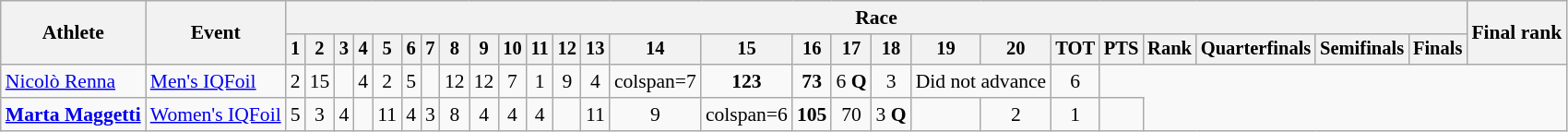<table class="wikitable" style="font-size:90%">
<tr>
<th rowspan="2">Athlete</th>
<th rowspan="2">Event</th>
<th colspan="26">Race</th>
<th rowspan=2>Final rank</th>
</tr>
<tr style="font-size:95%">
<th>1</th>
<th>2</th>
<th>3</th>
<th>4</th>
<th>5</th>
<th>6</th>
<th>7</th>
<th>8</th>
<th>9</th>
<th>10</th>
<th>11</th>
<th>12</th>
<th>13</th>
<th>14</th>
<th>15</th>
<th>16</th>
<th>17</th>
<th>18</th>
<th>19</th>
<th>20</th>
<th>TOT</th>
<th>PTS</th>
<th>Rank</th>
<th>Quarterfinals</th>
<th>Semifinals</th>
<th>Finals</th>
</tr>
<tr align=center>
<td align=left><a href='#'>Nicolò Renna</a></td>
<td align=left><a href='#'>Men's IQFoil</a></td>
<td>2</td>
<td>15</td>
<td></td>
<td>4</td>
<td>2</td>
<td>5</td>
<td></td>
<td>12</td>
<td>12</td>
<td>7</td>
<td>1</td>
<td>9</td>
<td>4</td>
<td>colspan=7 </td>
<td><strong>123</strong></td>
<td><strong>73</strong></td>
<td>6 <strong>Q</strong></td>
<td>3</td>
<td colspan=2>Did not advance</td>
<td>6</td>
</tr>
<tr align=center>
<td align=left><strong><a href='#'>Marta Maggetti</a></strong></td>
<td align=left><a href='#'>Women's IQFoil</a></td>
<td>5</td>
<td>3</td>
<td>4</td>
<td></td>
<td>11</td>
<td>4</td>
<td>3</td>
<td>8</td>
<td>4</td>
<td>4</td>
<td>4</td>
<td></td>
<td>11</td>
<td>9</td>
<td>colspan=6 </td>
<td><strong>105</strong></td>
<td>70</td>
<td>3 <strong>Q</strong></td>
<td></td>
<td>2</td>
<td>1</td>
<td></td>
</tr>
</table>
